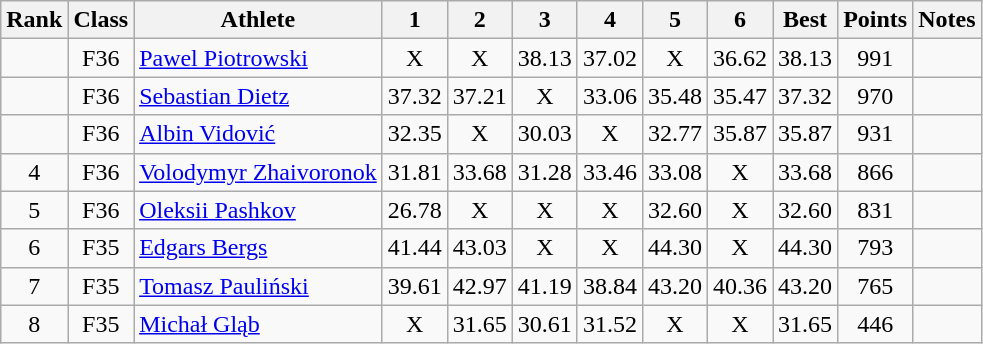<table class="wikitable sortable" style="text-align:center">
<tr>
<th>Rank</th>
<th>Class</th>
<th>Athlete</th>
<th>1</th>
<th>2</th>
<th>3</th>
<th>4</th>
<th>5</th>
<th>6</th>
<th>Best</th>
<th>Points</th>
<th>Notes</th>
</tr>
<tr>
<td></td>
<td>F36</td>
<td style="text-align:left"><a href='#'>Pawel Piotrowski</a><br></td>
<td>X</td>
<td>X</td>
<td>38.13</td>
<td>37.02</td>
<td>X</td>
<td>36.62</td>
<td>38.13</td>
<td>991</td>
<td></td>
</tr>
<tr>
<td></td>
<td>F36</td>
<td style="text-align:left"><a href='#'>Sebastian Dietz</a><br></td>
<td>37.32</td>
<td>37.21</td>
<td>X</td>
<td>33.06</td>
<td>35.48</td>
<td>35.47</td>
<td>37.32</td>
<td>970</td>
<td></td>
</tr>
<tr>
<td></td>
<td>F36</td>
<td style="text-align:left"><a href='#'>Albin Vidović</a><br></td>
<td>32.35</td>
<td>X</td>
<td>30.03</td>
<td>X</td>
<td>32.77</td>
<td>35.87</td>
<td>35.87</td>
<td>931</td>
<td></td>
</tr>
<tr>
<td>4</td>
<td>F36</td>
<td style="text-align:left"><a href='#'>Volodymyr Zhaivoronok</a><br></td>
<td>31.81</td>
<td>33.68</td>
<td>31.28</td>
<td>33.46</td>
<td>33.08</td>
<td>X</td>
<td>33.68</td>
<td>866</td>
<td></td>
</tr>
<tr>
<td>5</td>
<td>F36</td>
<td style="text-align:left"><a href='#'>Oleksii Pashkov</a><br></td>
<td>26.78</td>
<td>X</td>
<td>X</td>
<td>X</td>
<td>32.60</td>
<td>X</td>
<td>32.60</td>
<td>831</td>
<td></td>
</tr>
<tr>
<td>6</td>
<td>F35</td>
<td style="text-align:left"><a href='#'>Edgars Bergs</a><br></td>
<td>41.44</td>
<td>43.03</td>
<td>X</td>
<td>X</td>
<td>44.30</td>
<td>X</td>
<td>44.30</td>
<td>793</td>
<td></td>
</tr>
<tr>
<td>7</td>
<td>F35</td>
<td style="text-align:left"><a href='#'>Tomasz Pauliński</a><br></td>
<td>39.61</td>
<td>42.97</td>
<td>41.19</td>
<td>38.84</td>
<td>43.20</td>
<td>40.36</td>
<td>43.20</td>
<td>765</td>
<td></td>
</tr>
<tr>
<td>8</td>
<td>F35</td>
<td style="text-align:left"><a href='#'>Michał Gląb</a><br></td>
<td>X</td>
<td>31.65</td>
<td>30.61</td>
<td>31.52</td>
<td>X</td>
<td>X</td>
<td>31.65</td>
<td>446</td>
<td></td>
</tr>
</table>
